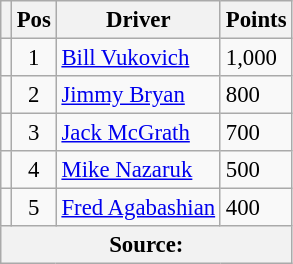<table class="wikitable" style="font-size: 95%;">
<tr>
<th></th>
<th>Pos</th>
<th>Driver</th>
<th>Points</th>
</tr>
<tr>
<td align="left"></td>
<td align="center">1</td>
<td> <a href='#'>Bill Vukovich</a></td>
<td align="left">1,000</td>
</tr>
<tr>
<td align="left"></td>
<td align="center">2</td>
<td> <a href='#'>Jimmy Bryan</a></td>
<td align="left">800</td>
</tr>
<tr>
<td align="left"></td>
<td align="center">3</td>
<td> <a href='#'>Jack McGrath</a></td>
<td align="left">700</td>
</tr>
<tr>
<td align="left"></td>
<td align="center">4</td>
<td> <a href='#'>Mike Nazaruk</a></td>
<td align="left">500</td>
</tr>
<tr>
<td align="left"></td>
<td align="center">5</td>
<td> <a href='#'>Fred Agabashian</a></td>
<td align="left">400</td>
</tr>
<tr>
<th colspan=4>Source:</th>
</tr>
</table>
